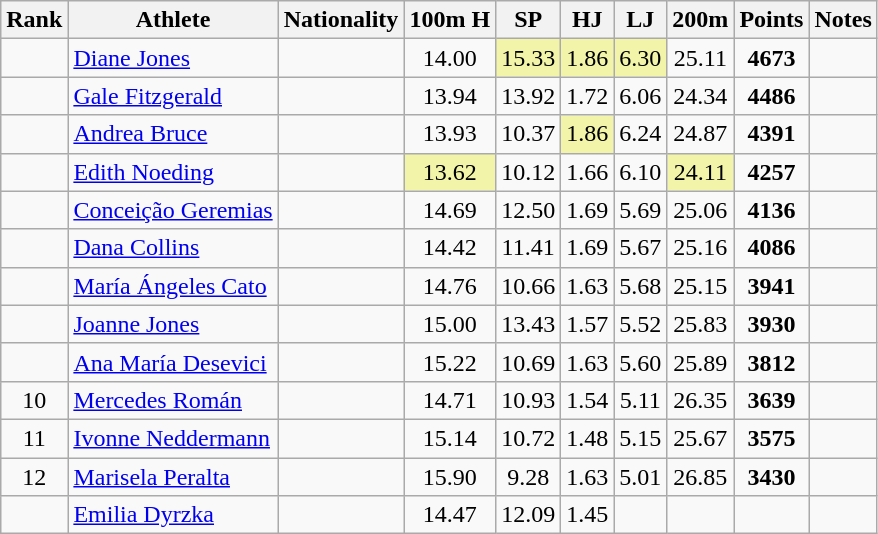<table class="wikitable sortable" style=" text-align:center;">
<tr>
<th>Rank</th>
<th>Athlete</th>
<th>Nationality</th>
<th>100m H</th>
<th>SP</th>
<th>HJ</th>
<th>LJ</th>
<th>200m</th>
<th>Points</th>
<th>Notes</th>
</tr>
<tr>
<td></td>
<td align=left><a href='#'>Diane Jones</a></td>
<td align=left></td>
<td>14.00</td>
<td bgcolor=#F2F5A9>15.33</td>
<td bgcolor=#F2F5A9>1.86</td>
<td bgcolor=#F2F5A9>6.30</td>
<td>25.11</td>
<td><strong>4673</strong></td>
<td></td>
</tr>
<tr>
<td></td>
<td align=left><a href='#'>Gale Fitzgerald</a></td>
<td align=left></td>
<td>13.94</td>
<td>13.92</td>
<td>1.72</td>
<td>6.06</td>
<td>24.34</td>
<td><strong>4486</strong></td>
<td></td>
</tr>
<tr>
<td></td>
<td align=left><a href='#'>Andrea Bruce</a></td>
<td align=left></td>
<td>13.93</td>
<td>10.37</td>
<td bgcolor=#F2F5A9>1.86</td>
<td>6.24</td>
<td>24.87</td>
<td><strong>4391</strong></td>
<td></td>
</tr>
<tr>
<td></td>
<td align=left><a href='#'>Edith Noeding</a></td>
<td align=left></td>
<td bgcolor=#F2F5A9>13.62</td>
<td>10.12</td>
<td>1.66</td>
<td>6.10</td>
<td bgcolor=#F2F5A9>24.11</td>
<td><strong>4257</strong></td>
<td></td>
</tr>
<tr>
<td></td>
<td align=left><a href='#'>Conceição Geremias</a></td>
<td align=left></td>
<td>14.69</td>
<td>12.50</td>
<td>1.69</td>
<td>5.69</td>
<td>25.06</td>
<td><strong>4136</strong></td>
<td></td>
</tr>
<tr>
<td></td>
<td align=left><a href='#'>Dana Collins</a></td>
<td align=left></td>
<td>14.42</td>
<td>11.41</td>
<td>1.69</td>
<td>5.67</td>
<td>25.16</td>
<td><strong>4086</strong></td>
<td></td>
</tr>
<tr>
<td></td>
<td align=left><a href='#'>María Ángeles Cato</a></td>
<td align=left></td>
<td>14.76</td>
<td>10.66</td>
<td>1.63</td>
<td>5.68</td>
<td>25.15</td>
<td><strong>3941</strong></td>
<td></td>
</tr>
<tr>
<td></td>
<td align=left><a href='#'>Joanne Jones</a></td>
<td align=left></td>
<td>15.00</td>
<td>13.43</td>
<td>1.57</td>
<td>5.52</td>
<td>25.83</td>
<td><strong>3930</strong></td>
<td></td>
</tr>
<tr>
<td></td>
<td align=left><a href='#'>Ana María Desevici</a></td>
<td align=left></td>
<td>15.22</td>
<td>10.69</td>
<td>1.63</td>
<td>5.60</td>
<td>25.89</td>
<td><strong>3812</strong></td>
<td></td>
</tr>
<tr>
<td>10</td>
<td align=left><a href='#'>Mercedes Román</a></td>
<td align=left></td>
<td>14.71</td>
<td>10.93</td>
<td>1.54</td>
<td>5.11</td>
<td>26.35</td>
<td><strong>3639</strong></td>
<td></td>
</tr>
<tr>
<td>11</td>
<td align=left><a href='#'>Ivonne Neddermann</a></td>
<td align=left></td>
<td>15.14</td>
<td>10.72</td>
<td>1.48</td>
<td>5.15</td>
<td>25.67</td>
<td><strong>3575</strong></td>
<td></td>
</tr>
<tr>
<td>12</td>
<td align=left><a href='#'>Marisela Peralta</a></td>
<td align=left></td>
<td>15.90</td>
<td>9.28</td>
<td>1.63</td>
<td>5.01</td>
<td>26.85</td>
<td><strong>3430</strong></td>
<td></td>
</tr>
<tr>
<td></td>
<td align=left><a href='#'>Emilia Dyrzka</a></td>
<td align=left></td>
<td>14.47</td>
<td>12.09</td>
<td>1.45</td>
<td></td>
<td></td>
<td><strong></strong></td>
<td></td>
</tr>
</table>
